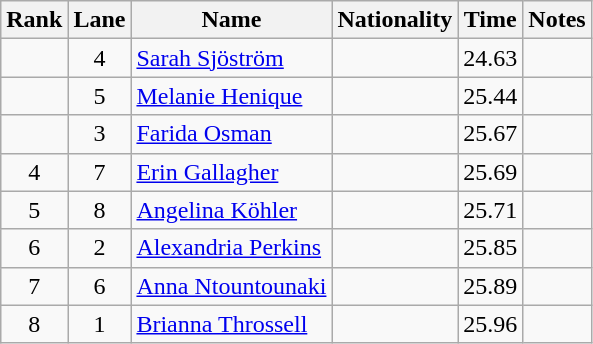<table class="wikitable sortable" style="text-align:center">
<tr>
<th>Rank</th>
<th>Lane</th>
<th>Name</th>
<th>Nationality</th>
<th>Time</th>
<th>Notes</th>
</tr>
<tr>
<td></td>
<td>4</td>
<td align=left><a href='#'>Sarah Sjöström</a></td>
<td align=left></td>
<td>24.63</td>
<td></td>
</tr>
<tr>
<td></td>
<td>5</td>
<td align=left><a href='#'>Melanie Henique</a></td>
<td align=left></td>
<td>25.44</td>
<td></td>
</tr>
<tr>
<td></td>
<td>3</td>
<td align=left><a href='#'>Farida Osman</a></td>
<td align=left></td>
<td>25.67</td>
<td></td>
</tr>
<tr>
<td>4</td>
<td>7</td>
<td align=left><a href='#'>Erin Gallagher</a></td>
<td align=left></td>
<td>25.69</td>
<td></td>
</tr>
<tr>
<td>5</td>
<td>8</td>
<td align=left><a href='#'>Angelina Köhler</a></td>
<td align=left></td>
<td>25.71</td>
<td></td>
</tr>
<tr>
<td>6</td>
<td>2</td>
<td align=left><a href='#'>Alexandria Perkins</a></td>
<td align=left></td>
<td>25.85</td>
<td></td>
</tr>
<tr>
<td>7</td>
<td>6</td>
<td align=left><a href='#'>Anna Ntountounaki</a></td>
<td align=left></td>
<td>25.89</td>
<td></td>
</tr>
<tr>
<td>8</td>
<td>1</td>
<td align=left><a href='#'>Brianna Throssell</a></td>
<td align=left></td>
<td>25.96</td>
<td></td>
</tr>
</table>
